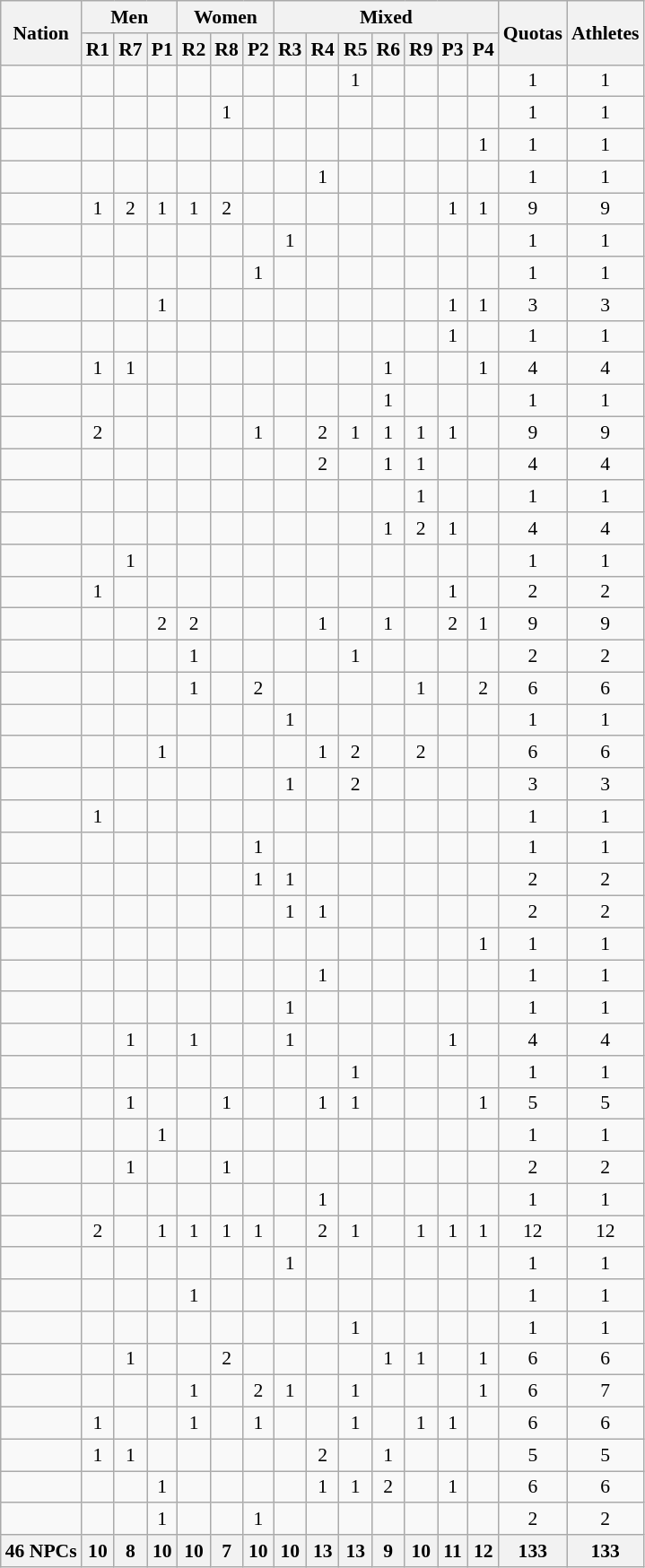<table class="wikitable sortable" style="font-size:90%">
<tr>
<th rowspan="2">Nation</th>
<th colspan="3">Men</th>
<th colspan="3">Women</th>
<th colspan="7">Mixed</th>
<th rowspan="2">Quotas</th>
<th rowspan="2">Athletes</th>
</tr>
<tr>
<th>R1</th>
<th>R7</th>
<th>P1</th>
<th>R2</th>
<th>R8</th>
<th>P2</th>
<th>R3</th>
<th>R4</th>
<th>R5</th>
<th>R6</th>
<th>R9</th>
<th>P3</th>
<th>P4</th>
</tr>
<tr align=center>
<td align=left></td>
<td></td>
<td></td>
<td></td>
<td></td>
<td></td>
<td></td>
<td></td>
<td></td>
<td>1</td>
<td></td>
<td></td>
<td></td>
<td></td>
<td>1</td>
<td>1</td>
</tr>
<tr align=center>
<td align=left></td>
<td></td>
<td></td>
<td></td>
<td></td>
<td>1</td>
<td></td>
<td></td>
<td></td>
<td></td>
<td></td>
<td></td>
<td></td>
<td></td>
<td>1</td>
<td>1</td>
</tr>
<tr align=center>
<td align=left></td>
<td></td>
<td></td>
<td></td>
<td></td>
<td></td>
<td></td>
<td></td>
<td></td>
<td></td>
<td></td>
<td></td>
<td></td>
<td>1</td>
<td>1</td>
<td>1</td>
</tr>
<tr align=center>
<td align=left></td>
<td></td>
<td></td>
<td></td>
<td></td>
<td></td>
<td></td>
<td></td>
<td>1</td>
<td></td>
<td></td>
<td></td>
<td></td>
<td></td>
<td>1</td>
<td>1</td>
</tr>
<tr align=center>
<td align=left></td>
<td>1</td>
<td>2</td>
<td>1</td>
<td>1</td>
<td>2</td>
<td></td>
<td></td>
<td></td>
<td></td>
<td></td>
<td></td>
<td>1</td>
<td>1</td>
<td>9</td>
<td>9</td>
</tr>
<tr align=center>
<td align=left></td>
<td></td>
<td></td>
<td></td>
<td></td>
<td></td>
<td></td>
<td>1</td>
<td></td>
<td></td>
<td></td>
<td></td>
<td></td>
<td></td>
<td>1</td>
<td>1</td>
</tr>
<tr align=center>
<td align=left></td>
<td></td>
<td></td>
<td></td>
<td></td>
<td></td>
<td>1</td>
<td></td>
<td></td>
<td></td>
<td></td>
<td></td>
<td></td>
<td></td>
<td>1</td>
<td>1</td>
</tr>
<tr align=center>
<td align=left></td>
<td></td>
<td></td>
<td>1</td>
<td></td>
<td></td>
<td></td>
<td></td>
<td></td>
<td></td>
<td></td>
<td></td>
<td>1</td>
<td>1</td>
<td>3</td>
<td>3</td>
</tr>
<tr align=center>
<td align=left></td>
<td></td>
<td></td>
<td></td>
<td></td>
<td></td>
<td></td>
<td></td>
<td></td>
<td></td>
<td></td>
<td></td>
<td>1</td>
<td></td>
<td>1</td>
<td>1</td>
</tr>
<tr align=center>
<td align=left></td>
<td>1</td>
<td>1</td>
<td></td>
<td></td>
<td></td>
<td></td>
<td></td>
<td></td>
<td></td>
<td>1</td>
<td></td>
<td></td>
<td>1</td>
<td>4</td>
<td>4</td>
</tr>
<tr align=center>
<td align=left></td>
<td></td>
<td></td>
<td></td>
<td></td>
<td></td>
<td></td>
<td></td>
<td></td>
<td></td>
<td>1</td>
<td></td>
<td></td>
<td></td>
<td>1</td>
<td>1</td>
</tr>
<tr align=center>
<td align=left></td>
<td>2</td>
<td></td>
<td></td>
<td></td>
<td></td>
<td>1</td>
<td></td>
<td>2</td>
<td>1</td>
<td>1</td>
<td>1</td>
<td>1</td>
<td></td>
<td>9</td>
<td>9</td>
</tr>
<tr align=center>
<td align=left></td>
<td></td>
<td></td>
<td></td>
<td></td>
<td></td>
<td></td>
<td></td>
<td>2</td>
<td></td>
<td>1</td>
<td>1</td>
<td></td>
<td></td>
<td>4</td>
<td>4</td>
</tr>
<tr align=center>
<td align=left></td>
<td></td>
<td></td>
<td></td>
<td></td>
<td></td>
<td></td>
<td></td>
<td></td>
<td></td>
<td></td>
<td>1</td>
<td></td>
<td></td>
<td>1</td>
<td>1</td>
</tr>
<tr align=center>
<td align=left></td>
<td></td>
<td></td>
<td></td>
<td></td>
<td></td>
<td></td>
<td></td>
<td></td>
<td></td>
<td>1</td>
<td>2</td>
<td>1</td>
<td></td>
<td>4</td>
<td>4</td>
</tr>
<tr align=center>
<td align=left></td>
<td></td>
<td>1</td>
<td></td>
<td></td>
<td></td>
<td></td>
<td></td>
<td></td>
<td></td>
<td></td>
<td></td>
<td></td>
<td></td>
<td>1</td>
<td>1</td>
</tr>
<tr align=center>
<td align=left></td>
<td>1</td>
<td></td>
<td></td>
<td></td>
<td></td>
<td></td>
<td></td>
<td></td>
<td></td>
<td></td>
<td></td>
<td>1</td>
<td></td>
<td>2</td>
<td>2</td>
</tr>
<tr align=center>
<td align=left></td>
<td></td>
<td></td>
<td>2</td>
<td>2</td>
<td></td>
<td></td>
<td></td>
<td>1</td>
<td></td>
<td>1</td>
<td></td>
<td>2</td>
<td>1</td>
<td>9</td>
<td>9</td>
</tr>
<tr align=center>
<td align=left></td>
<td></td>
<td></td>
<td></td>
<td>1</td>
<td></td>
<td></td>
<td></td>
<td></td>
<td>1</td>
<td></td>
<td></td>
<td></td>
<td></td>
<td>2</td>
<td>2</td>
</tr>
<tr align=center>
<td align=left></td>
<td></td>
<td></td>
<td></td>
<td>1</td>
<td></td>
<td>2</td>
<td></td>
<td></td>
<td></td>
<td></td>
<td>1</td>
<td></td>
<td>2</td>
<td>6</td>
<td>6</td>
</tr>
<tr align=center>
<td align=left></td>
<td></td>
<td></td>
<td></td>
<td></td>
<td></td>
<td></td>
<td>1</td>
<td></td>
<td></td>
<td></td>
<td></td>
<td></td>
<td></td>
<td>1</td>
<td>1</td>
</tr>
<tr align=center>
<td align=left></td>
<td></td>
<td></td>
<td>1</td>
<td></td>
<td></td>
<td></td>
<td></td>
<td>1</td>
<td>2</td>
<td></td>
<td>2</td>
<td></td>
<td></td>
<td>6</td>
<td>6</td>
</tr>
<tr align=center>
<td align=left></td>
<td></td>
<td></td>
<td></td>
<td></td>
<td></td>
<td></td>
<td>1</td>
<td></td>
<td>2</td>
<td></td>
<td></td>
<td></td>
<td></td>
<td>3</td>
<td>3</td>
</tr>
<tr align=center>
<td align=left></td>
<td>1</td>
<td></td>
<td></td>
<td></td>
<td></td>
<td></td>
<td></td>
<td></td>
<td></td>
<td></td>
<td></td>
<td></td>
<td></td>
<td>1</td>
<td>1</td>
</tr>
<tr align=center>
<td align=left></td>
<td></td>
<td></td>
<td></td>
<td></td>
<td></td>
<td>1</td>
<td></td>
<td></td>
<td></td>
<td></td>
<td></td>
<td></td>
<td></td>
<td>1</td>
<td>1</td>
</tr>
<tr align=center>
<td align=left></td>
<td></td>
<td></td>
<td></td>
<td></td>
<td></td>
<td>1</td>
<td>1</td>
<td></td>
<td></td>
<td></td>
<td></td>
<td></td>
<td></td>
<td>2</td>
<td>2</td>
</tr>
<tr align=center>
<td align=left></td>
<td></td>
<td></td>
<td></td>
<td></td>
<td></td>
<td></td>
<td>1</td>
<td>1</td>
<td></td>
<td></td>
<td></td>
<td></td>
<td></td>
<td>2</td>
<td>2</td>
</tr>
<tr align=center>
<td align=left></td>
<td></td>
<td></td>
<td></td>
<td></td>
<td></td>
<td></td>
<td></td>
<td></td>
<td></td>
<td></td>
<td></td>
<td></td>
<td>1</td>
<td>1</td>
<td>1</td>
</tr>
<tr align=center>
<td align=left></td>
<td></td>
<td></td>
<td></td>
<td></td>
<td></td>
<td></td>
<td></td>
<td>1</td>
<td></td>
<td></td>
<td></td>
<td></td>
<td></td>
<td>1</td>
<td>1</td>
</tr>
<tr align=center>
<td align=left></td>
<td></td>
<td></td>
<td></td>
<td></td>
<td></td>
<td></td>
<td>1</td>
<td></td>
<td></td>
<td></td>
<td></td>
<td></td>
<td></td>
<td>1</td>
<td>1</td>
</tr>
<tr align=center>
<td align=left></td>
<td></td>
<td>1</td>
<td></td>
<td>1</td>
<td></td>
<td></td>
<td>1</td>
<td></td>
<td></td>
<td></td>
<td></td>
<td>1</td>
<td></td>
<td>4</td>
<td>4</td>
</tr>
<tr align=center>
<td align=left></td>
<td></td>
<td></td>
<td></td>
<td></td>
<td></td>
<td></td>
<td></td>
<td></td>
<td>1</td>
<td></td>
<td></td>
<td></td>
<td></td>
<td>1</td>
<td>1</td>
</tr>
<tr align=center>
<td align=left></td>
<td></td>
<td>1</td>
<td></td>
<td></td>
<td>1</td>
<td></td>
<td></td>
<td>1</td>
<td>1</td>
<td></td>
<td></td>
<td></td>
<td>1</td>
<td>5</td>
<td>5</td>
</tr>
<tr align=center>
<td align=left></td>
<td></td>
<td></td>
<td>1</td>
<td></td>
<td></td>
<td></td>
<td></td>
<td></td>
<td></td>
<td></td>
<td></td>
<td></td>
<td></td>
<td>1</td>
<td>1</td>
</tr>
<tr align=center>
<td align=left></td>
<td></td>
<td>1</td>
<td></td>
<td></td>
<td>1</td>
<td></td>
<td></td>
<td></td>
<td></td>
<td></td>
<td></td>
<td></td>
<td></td>
<td>2</td>
<td>2</td>
</tr>
<tr align=center>
<td align=left></td>
<td></td>
<td></td>
<td></td>
<td></td>
<td></td>
<td></td>
<td></td>
<td>1</td>
<td></td>
<td></td>
<td></td>
<td></td>
<td></td>
<td>1</td>
<td>1</td>
</tr>
<tr align=center>
<td align=left></td>
<td>2</td>
<td></td>
<td>1</td>
<td>1</td>
<td>1</td>
<td>1</td>
<td></td>
<td>2</td>
<td>1</td>
<td></td>
<td>1</td>
<td>1</td>
<td>1</td>
<td>12</td>
<td>12</td>
</tr>
<tr align=center>
<td align=left></td>
<td></td>
<td></td>
<td></td>
<td></td>
<td></td>
<td></td>
<td>1</td>
<td></td>
<td></td>
<td></td>
<td></td>
<td></td>
<td></td>
<td>1</td>
<td>1</td>
</tr>
<tr align=center>
<td align=left></td>
<td></td>
<td></td>
<td></td>
<td>1</td>
<td></td>
<td></td>
<td></td>
<td></td>
<td></td>
<td></td>
<td></td>
<td></td>
<td></td>
<td>1</td>
<td>1</td>
</tr>
<tr align=center>
<td align=left></td>
<td></td>
<td></td>
<td></td>
<td></td>
<td></td>
<td></td>
<td></td>
<td></td>
<td>1</td>
<td></td>
<td></td>
<td></td>
<td></td>
<td>1</td>
<td>1</td>
</tr>
<tr align=center>
<td align=left></td>
<td></td>
<td>1</td>
<td></td>
<td></td>
<td>2</td>
<td></td>
<td></td>
<td></td>
<td></td>
<td>1</td>
<td>1</td>
<td></td>
<td>1</td>
<td>6</td>
<td>6</td>
</tr>
<tr align=center>
<td align=left></td>
<td></td>
<td></td>
<td></td>
<td>1</td>
<td></td>
<td>2</td>
<td>1</td>
<td></td>
<td>1</td>
<td></td>
<td></td>
<td></td>
<td>1</td>
<td>6</td>
<td>7</td>
</tr>
<tr align=center>
<td align=left></td>
<td>1</td>
<td></td>
<td></td>
<td>1</td>
<td></td>
<td>1</td>
<td></td>
<td></td>
<td>1</td>
<td></td>
<td>1</td>
<td>1</td>
<td></td>
<td>6</td>
<td>6</td>
</tr>
<tr align=center>
<td align=left></td>
<td>1</td>
<td>1</td>
<td></td>
<td></td>
<td></td>
<td></td>
<td></td>
<td>2</td>
<td></td>
<td>1</td>
<td></td>
<td></td>
<td></td>
<td>5</td>
<td>5</td>
</tr>
<tr align=center>
<td align=left></td>
<td></td>
<td></td>
<td>1</td>
<td></td>
<td></td>
<td></td>
<td></td>
<td>1</td>
<td>1</td>
<td>2</td>
<td></td>
<td>1</td>
<td></td>
<td>6</td>
<td>6</td>
</tr>
<tr align=center>
<td align=left></td>
<td></td>
<td></td>
<td>1</td>
<td></td>
<td></td>
<td>1</td>
<td></td>
<td></td>
<td></td>
<td></td>
<td></td>
<td></td>
<td></td>
<td>2</td>
<td>2</td>
</tr>
<tr>
<th>46 NPCs</th>
<th>10</th>
<th>8</th>
<th>10</th>
<th>10</th>
<th>7</th>
<th>10</th>
<th>10</th>
<th>13</th>
<th>13</th>
<th>9</th>
<th>10</th>
<th>11</th>
<th>12</th>
<th>133</th>
<th>133</th>
</tr>
</table>
